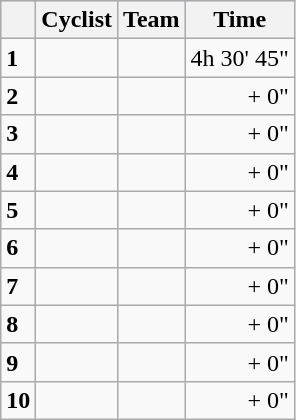<table class="wikitable">
<tr style="background:#ccccff;">
<th></th>
<th>Cyclist</th>
<th>Team</th>
<th>Time</th>
</tr>
<tr>
<td><strong>1</strong></td>
<td><strong></strong></td>
<td><strong></strong></td>
<td align=right>4h 30' 45"</td>
</tr>
<tr>
<td><strong>2</strong></td>
<td></td>
<td></td>
<td align=right>+ 0"</td>
</tr>
<tr>
<td><strong>3</strong></td>
<td></td>
<td></td>
<td align=right>+ 0"</td>
</tr>
<tr>
<td><strong>4</strong></td>
<td></td>
<td></td>
<td align=right>+ 0"</td>
</tr>
<tr>
<td><strong>5</strong></td>
<td></td>
<td></td>
<td align=right>+ 0"</td>
</tr>
<tr>
<td><strong>6</strong></td>
<td></td>
<td></td>
<td align=right>+ 0"</td>
</tr>
<tr>
<td><strong>7</strong></td>
<td></td>
<td></td>
<td align=right>+ 0"</td>
</tr>
<tr>
<td><strong>8</strong></td>
<td></td>
<td></td>
<td align=right>+ 0"</td>
</tr>
<tr>
<td><strong>9</strong></td>
<td></td>
<td></td>
<td align=right>+ 0"</td>
</tr>
<tr>
<td><strong>10</strong></td>
<td></td>
<td></td>
<td align=right>+ 0"</td>
</tr>
</table>
